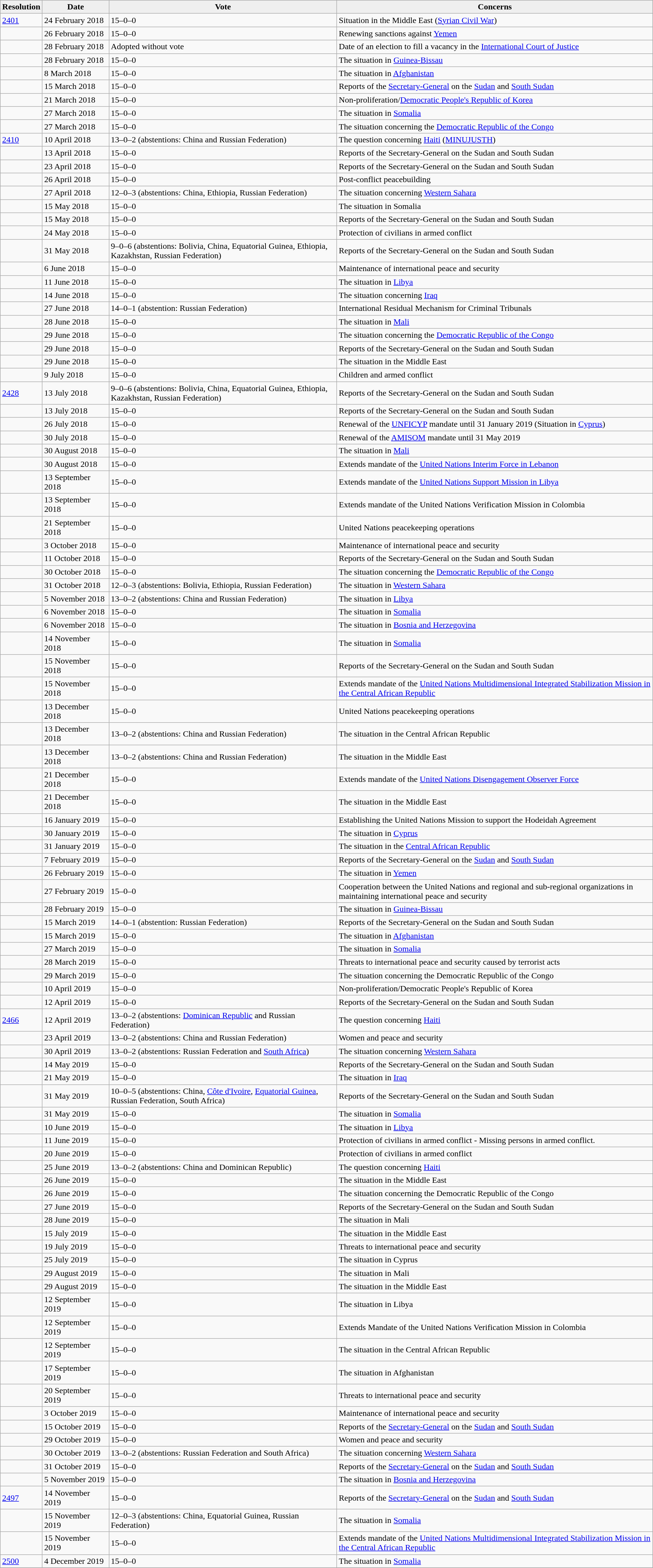<table class="wikitable sortable" border="1" align="center">
<tr>
<th style="background:#efefef;">Resolution</th>
<th style="background:#efefef;" width="120">Date</th>
<th style="background:#efefef;">Vote</th>
<th style="background:#efefef;">Concerns</th>
</tr>
<tr id="2018">
<td><a href='#'>2401</a></td>
<td>24 February 2018</td>
<td style="white-space:nowrap;">15–0–0</td>
<td>Situation in the Middle East (<a href='#'>Syrian Civil War</a>)</td>
</tr>
<tr>
<td></td>
<td>26 February 2018</td>
<td>15–0–0</td>
<td>Renewing sanctions against <a href='#'>Yemen</a></td>
</tr>
<tr>
<td></td>
<td>28 February 2018</td>
<td>Adopted without vote</td>
<td>Date of an election to fill a vacancy in the <a href='#'>International Court of Justice</a></td>
</tr>
<tr>
<td></td>
<td>28 February 2018</td>
<td>15–0–0</td>
<td>The situation in <a href='#'>Guinea-Bissau</a></td>
</tr>
<tr>
<td></td>
<td>8 March 2018</td>
<td>15–0–0</td>
<td>The situation in <a href='#'>Afghanistan</a></td>
</tr>
<tr>
<td></td>
<td>15 March 2018</td>
<td>15–0–0</td>
<td>Reports of the <a href='#'>Secretary-General</a> on the <a href='#'>Sudan</a> and <a href='#'>South Sudan</a></td>
</tr>
<tr>
<td></td>
<td>21 March 2018</td>
<td>15–0–0</td>
<td>Non-proliferation/<a href='#'>Democratic People's Republic of Korea</a></td>
</tr>
<tr>
<td></td>
<td>27 March 2018</td>
<td>15–0–0</td>
<td>The situation in <a href='#'>Somalia</a></td>
</tr>
<tr>
<td></td>
<td>27 March 2018</td>
<td>15–0–0</td>
<td>The situation concerning the <a href='#'>Democratic Republic of the Congo</a></td>
</tr>
<tr>
<td><a href='#'>2410</a></td>
<td>10 April 2018</td>
<td>13–0–2 (abstentions: China and Russian Federation)</td>
<td>The question concerning <a href='#'>Haiti</a> (<a href='#'>MINUJUSTH</a>)</td>
</tr>
<tr>
<td></td>
<td>13 April 2018</td>
<td>15–0–0</td>
<td>Reports of the Secretary-General on the Sudan and South Sudan</td>
</tr>
<tr>
<td></td>
<td>23 April 2018</td>
<td>15–0–0</td>
<td>Reports of the Secretary-General on the Sudan and South Sudan</td>
</tr>
<tr>
<td></td>
<td>26 April 2018</td>
<td>15–0–0</td>
<td>Post-conflict peacebuilding</td>
</tr>
<tr>
<td></td>
<td>27 April 2018</td>
<td>12–0–3 (abstentions: China, Ethiopia, Russian Federation)</td>
<td>The situation concerning <a href='#'>Western Sahara</a></td>
</tr>
<tr>
<td></td>
<td>15 May 2018</td>
<td>15–0–0</td>
<td>The situation in Somalia</td>
</tr>
<tr>
<td></td>
<td>15 May 2018</td>
<td>15–0–0</td>
<td>Reports of the Secretary-General on the Sudan and South Sudan</td>
</tr>
<tr>
<td></td>
<td>24 May 2018</td>
<td>15–0–0</td>
<td>Protection of civilians in armed conflict</td>
</tr>
<tr>
<td></td>
<td>31 May 2018</td>
<td>9–0–6 (abstentions: Bolivia, China, Equatorial Guinea, Ethiopia, Kazakhstan, Russian Federation)</td>
<td>Reports of the Secretary-General on the Sudan and South Sudan</td>
</tr>
<tr>
<td></td>
<td>6 June 2018</td>
<td>15–0–0</td>
<td>Maintenance of international peace and security</td>
</tr>
<tr>
<td></td>
<td>11 June 2018</td>
<td>15–0–0</td>
<td>The situation in <a href='#'>Libya</a></td>
</tr>
<tr>
<td></td>
<td>14 June 2018</td>
<td>15–0–0</td>
<td>The situation concerning <a href='#'>Iraq</a></td>
</tr>
<tr>
<td></td>
<td>27 June 2018</td>
<td>14–0–1 (abstention: Russian Federation)</td>
<td>International Residual Mechanism for Criminal Tribunals</td>
</tr>
<tr>
<td></td>
<td>28 June 2018</td>
<td>15–0–0</td>
<td>The situation in <a href='#'>Mali</a></td>
</tr>
<tr>
<td></td>
<td>29 June 2018</td>
<td>15–0–0</td>
<td>The situation concerning the <a href='#'>Democratic Republic of the Congo</a></td>
</tr>
<tr>
<td></td>
<td>29 June 2018</td>
<td>15–0–0</td>
<td>Reports of the Secretary-General on the Sudan and South Sudan</td>
</tr>
<tr>
<td></td>
<td>29 June 2018</td>
<td>15–0–0</td>
<td>The situation in the Middle East</td>
</tr>
<tr>
<td></td>
<td>9 July 2018</td>
<td>15–0–0</td>
<td>Children and armed conflict</td>
</tr>
<tr>
<td><a href='#'>2428</a></td>
<td>13 July 2018</td>
<td>9–0–6 (abstentions: Bolivia, China, Equatorial Guinea, Ethiopia, Kazakhstan, Russian Federation)</td>
<td>Reports of the Secretary-General on the Sudan and South Sudan</td>
</tr>
<tr>
<td></td>
<td>13 July 2018</td>
<td>15–0–0</td>
<td>Reports of the Secretary-General on the Sudan and South Sudan</td>
</tr>
<tr>
<td></td>
<td>26 July 2018</td>
<td>15–0–0</td>
<td>Renewal of the <a href='#'>UNFICYP</a> mandate until 31 January 2019 (Situation in <a href='#'>Cyprus</a>)</td>
</tr>
<tr>
<td></td>
<td>30 July 2018</td>
<td>15–0–0</td>
<td>Renewal of the <a href='#'>AMISOM</a> mandate until 31 May 2019</td>
</tr>
<tr>
<td></td>
<td>30 August 2018</td>
<td>15–0–0</td>
<td>The situation in <a href='#'>Mali</a></td>
</tr>
<tr>
<td></td>
<td>30 August 2018</td>
<td>15–0–0</td>
<td>Extends mandate of the <a href='#'>United Nations Interim Force in Lebanon</a></td>
</tr>
<tr>
<td></td>
<td>13 September 2018</td>
<td>15–0–0</td>
<td>Extends mandate of the <a href='#'>United Nations Support Mission in Libya</a></td>
</tr>
<tr>
<td></td>
<td>13 September 2018</td>
<td>15–0–0</td>
<td>Extends mandate of the United Nations Verification Mission in Colombia</td>
</tr>
<tr>
<td></td>
<td>21 September 2018</td>
<td>15–0–0</td>
<td>United Nations peacekeeping operations</td>
</tr>
<tr>
<td></td>
<td>3 October 2018</td>
<td>15–0–0</td>
<td>Maintenance of international peace and security</td>
</tr>
<tr>
<td></td>
<td>11 October 2018</td>
<td>15–0–0</td>
<td>Reports of the Secretary-General on the Sudan and South Sudan</td>
</tr>
<tr>
<td></td>
<td>30 October 2018</td>
<td>15–0–0</td>
<td>The situation concerning the <a href='#'>Democratic Republic of the Congo</a></td>
</tr>
<tr>
<td></td>
<td>31 October 2018</td>
<td>12–0–3 (abstentions: Bolivia, Ethiopia, Russian Federation)</td>
<td>The situation in <a href='#'>Western Sahara</a></td>
</tr>
<tr>
<td></td>
<td>5 November 2018</td>
<td>13–0–2 (abstentions: China and Russian Federation)</td>
<td>The situation in <a href='#'>Libya</a></td>
</tr>
<tr>
<td></td>
<td>6 November 2018</td>
<td>15–0–0</td>
<td>The situation in <a href='#'>Somalia</a></td>
</tr>
<tr>
<td></td>
<td>6 November 2018</td>
<td>15–0–0</td>
<td>The situation in <a href='#'>Bosnia and Herzegovina</a></td>
</tr>
<tr>
<td></td>
<td>14 November 2018</td>
<td>15–0–0</td>
<td>The situation in <a href='#'>Somalia</a></td>
</tr>
<tr>
<td></td>
<td>15 November 2018</td>
<td>15–0–0</td>
<td>Reports of the Secretary-General on the Sudan and South Sudan</td>
</tr>
<tr>
<td></td>
<td>15 November 2018</td>
<td>15–0–0</td>
<td>Extends mandate of the <a href='#'>United Nations Multidimensional Integrated Stabilization Mission in the Central African Republic</a></td>
</tr>
<tr>
<td></td>
<td>13 December 2018</td>
<td>15–0–0</td>
<td>United Nations peacekeeping operations</td>
</tr>
<tr>
<td></td>
<td>13 December 2018</td>
<td>13–0–2 (abstentions: China and Russian Federation)</td>
<td>The situation in the Central African Republic</td>
</tr>
<tr>
<td></td>
<td>13 December 2018</td>
<td>13–0–2 (abstentions: China and Russian Federation)</td>
<td>The situation in the Middle East</td>
</tr>
<tr>
<td></td>
<td>21 December 2018</td>
<td>15–0–0</td>
<td>Extends mandate of the <a href='#'>United Nations Disengagement Observer Force</a></td>
</tr>
<tr>
<td></td>
<td>21 December 2018</td>
<td>15–0–0</td>
<td>The situation in the Middle East</td>
</tr>
<tr id="2019">
<td></td>
<td>16 January 2019</td>
<td>15–0–0</td>
<td>Establishing the United Nations Mission to support the Hodeidah Agreement</td>
</tr>
<tr>
<td></td>
<td>30 January 2019</td>
<td>15–0–0</td>
<td>The situation in <a href='#'>Cyprus</a></td>
</tr>
<tr>
<td></td>
<td>31 January 2019</td>
<td>15–0–0</td>
<td>The situation in the <a href='#'>Central African Republic</a></td>
</tr>
<tr>
<td></td>
<td>7 February 2019</td>
<td>15–0–0</td>
<td>Reports of the Secretary-General on the <a href='#'>Sudan</a> and <a href='#'>South Sudan</a></td>
</tr>
<tr>
<td></td>
<td>26 February 2019</td>
<td>15–0–0</td>
<td>The situation in <a href='#'>Yemen</a></td>
</tr>
<tr>
<td></td>
<td>27 February 2019</td>
<td>15–0–0</td>
<td>Cooperation between the United Nations and regional and sub-regional organizations in maintaining international peace and security</td>
</tr>
<tr>
<td></td>
<td>28 February 2019</td>
<td>15–0–0</td>
<td>The situation in <a href='#'>Guinea-Bissau</a></td>
</tr>
<tr>
<td></td>
<td>15 March 2019</td>
<td>14–0–1 (abstention: Russian Federation)</td>
<td>Reports of the Secretary-General on the Sudan and South Sudan</td>
</tr>
<tr>
<td></td>
<td>15 March 2019</td>
<td>15–0–0</td>
<td>The situation in <a href='#'>Afghanistan</a></td>
</tr>
<tr>
<td></td>
<td>27 March 2019</td>
<td>15–0–0</td>
<td>The situation in <a href='#'>Somalia</a></td>
</tr>
<tr>
<td></td>
<td>28 March 2019</td>
<td>15–0–0</td>
<td>Threats to international peace and security caused by terrorist acts</td>
</tr>
<tr>
<td></td>
<td>29 March 2019</td>
<td>15–0–0</td>
<td>The situation concerning the Democratic Republic of the Congo</td>
</tr>
<tr>
<td></td>
<td>10 April 2019</td>
<td>15–0–0</td>
<td>Non-proliferation/Democratic People's Republic of Korea</td>
</tr>
<tr>
<td></td>
<td>12 April 2019</td>
<td>15–0–0</td>
<td>Reports of the Secretary-General on the Sudan and South Sudan</td>
</tr>
<tr>
<td><a href='#'>2466</a></td>
<td>12 April 2019</td>
<td>13–0–2 (abstentions: <a href='#'>Dominican Republic</a> and Russian Federation)</td>
<td>The question concerning <a href='#'>Haiti</a></td>
</tr>
<tr>
<td></td>
<td>23 April 2019</td>
<td>13–0–2 (abstentions: China and Russian Federation)</td>
<td>Women and peace and security</td>
</tr>
<tr>
<td></td>
<td>30 April 2019</td>
<td>13–0–2 (abstentions: Russian Federation and <a href='#'>South Africa</a>)</td>
<td>The situation concerning <a href='#'>Western Sahara</a></td>
</tr>
<tr>
<td></td>
<td>14 May 2019</td>
<td>15–0–0</td>
<td>Reports of the Secretary-General on the Sudan and South Sudan</td>
</tr>
<tr>
<td></td>
<td>21 May 2019</td>
<td>15–0–0</td>
<td>The situation in <a href='#'>Iraq</a></td>
</tr>
<tr>
<td></td>
<td>31 May 2019</td>
<td>10–0–5 (abstentions: China, <a href='#'>Côte d'Ivoire</a>, <a href='#'>Equatorial Guinea</a>, Russian Federation, South Africa)</td>
<td>Reports of the Secretary-General on the Sudan and South Sudan</td>
</tr>
<tr>
<td></td>
<td>31 May 2019</td>
<td>15–0–0</td>
<td>The situation in <a href='#'>Somalia</a></td>
</tr>
<tr>
<td></td>
<td>10 June 2019</td>
<td>15–0–0</td>
<td>The situation in <a href='#'>Libya</a></td>
</tr>
<tr>
<td></td>
<td>11 June 2019</td>
<td>15–0–0</td>
<td>Protection of civilians in armed conflict - Missing persons in armed conflict.</td>
</tr>
<tr>
<td></td>
<td>20 June 2019</td>
<td>15–0–0</td>
<td>Protection of civilians in armed conflict</td>
</tr>
<tr>
<td></td>
<td>25 June 2019</td>
<td>13–0–2 (abstentions: China and Dominican Republic)</td>
<td>The question concerning <a href='#'>Haiti</a></td>
</tr>
<tr>
<td></td>
<td>26 June 2019</td>
<td>15–0–0</td>
<td>The situation in the Middle East</td>
</tr>
<tr>
<td></td>
<td>26 June 2019</td>
<td>15–0–0</td>
<td>The situation concerning the Democratic Republic of the Congo</td>
</tr>
<tr>
<td></td>
<td>27 June 2019</td>
<td>15–0–0</td>
<td>Reports of the Secretary-General on the Sudan and South Sudan</td>
</tr>
<tr>
<td></td>
<td>28 June 2019</td>
<td>15–0–0</td>
<td>The situation in Mali</td>
</tr>
<tr>
<td></td>
<td>15 July 2019</td>
<td>15–0–0</td>
<td>The situation in the Middle East</td>
</tr>
<tr>
<td></td>
<td>19 July 2019</td>
<td>15–0–0</td>
<td>Threats to international peace and security</td>
</tr>
<tr>
<td></td>
<td>25 July 2019</td>
<td>15–0–0</td>
<td>The situation in Cyprus</td>
</tr>
<tr>
<td></td>
<td>29 August 2019</td>
<td>15–0–0</td>
<td>The situation in Mali</td>
</tr>
<tr>
<td></td>
<td>29 August 2019</td>
<td>15–0–0</td>
<td>The situation in the Middle East</td>
</tr>
<tr>
<td></td>
<td>12 September 2019</td>
<td>15–0–0</td>
<td>The situation in Libya</td>
</tr>
<tr>
<td></td>
<td>12 September 2019</td>
<td>15–0–0</td>
<td>Extends Mandate of the United Nations Verification Mission in Colombia</td>
</tr>
<tr>
<td></td>
<td>12 September 2019</td>
<td>15–0–0</td>
<td>The situation in the Central African Republic</td>
</tr>
<tr>
<td></td>
<td>17 September 2019</td>
<td>15–0–0</td>
<td>The situation in Afghanistan</td>
</tr>
<tr>
<td></td>
<td>20 September 2019</td>
<td>15–0–0</td>
<td>Threats to international peace and security</td>
</tr>
<tr>
<td></td>
<td>3 October 2019</td>
<td>15–0–0</td>
<td>Maintenance of international peace and security</td>
</tr>
<tr>
<td></td>
<td>15 October 2019</td>
<td>15–0–0</td>
<td>Reports of the <a href='#'>Secretary-General</a> on the <a href='#'>Sudan</a> and <a href='#'>South Sudan</a></td>
</tr>
<tr>
<td></td>
<td>29 October 2019</td>
<td>15–0–0</td>
<td>Women and peace and security</td>
</tr>
<tr>
<td></td>
<td>30 October 2019</td>
<td>13–0–2 (abstentions: Russian Federation and South Africa)</td>
<td>The situation concerning <a href='#'>Western Sahara</a></td>
</tr>
<tr>
<td></td>
<td>31 October 2019</td>
<td>15–0–0</td>
<td>Reports of the <a href='#'>Secretary-General</a> on the <a href='#'>Sudan</a> and <a href='#'>South Sudan</a></td>
</tr>
<tr>
<td></td>
<td>5 November 2019</td>
<td>15–0–0</td>
<td>The situation in <a href='#'>Bosnia and Herzegovina</a></td>
</tr>
<tr>
<td><a href='#'>2497</a></td>
<td>14 November 2019</td>
<td>15–0–0</td>
<td>Reports of the <a href='#'>Secretary-General</a> on the <a href='#'>Sudan</a> and <a href='#'>South Sudan</a></td>
</tr>
<tr>
<td></td>
<td>15 November 2019</td>
<td>12–0–3 (abstentions: China, Equatorial Guinea, Russian Federation)</td>
<td>The situation in <a href='#'>Somalia</a></td>
</tr>
<tr>
<td></td>
<td>15 November 2019</td>
<td>15–0–0</td>
<td>Extends mandate of the <a href='#'>United Nations Multidimensional Integrated Stabilization Mission in the Central African Republic</a></td>
</tr>
<tr>
<td><a href='#'>2500</a></td>
<td>4 December 2019</td>
<td>15–0–0</td>
<td>The situation in <a href='#'>Somalia</a></td>
</tr>
<tr>
</tr>
</table>
